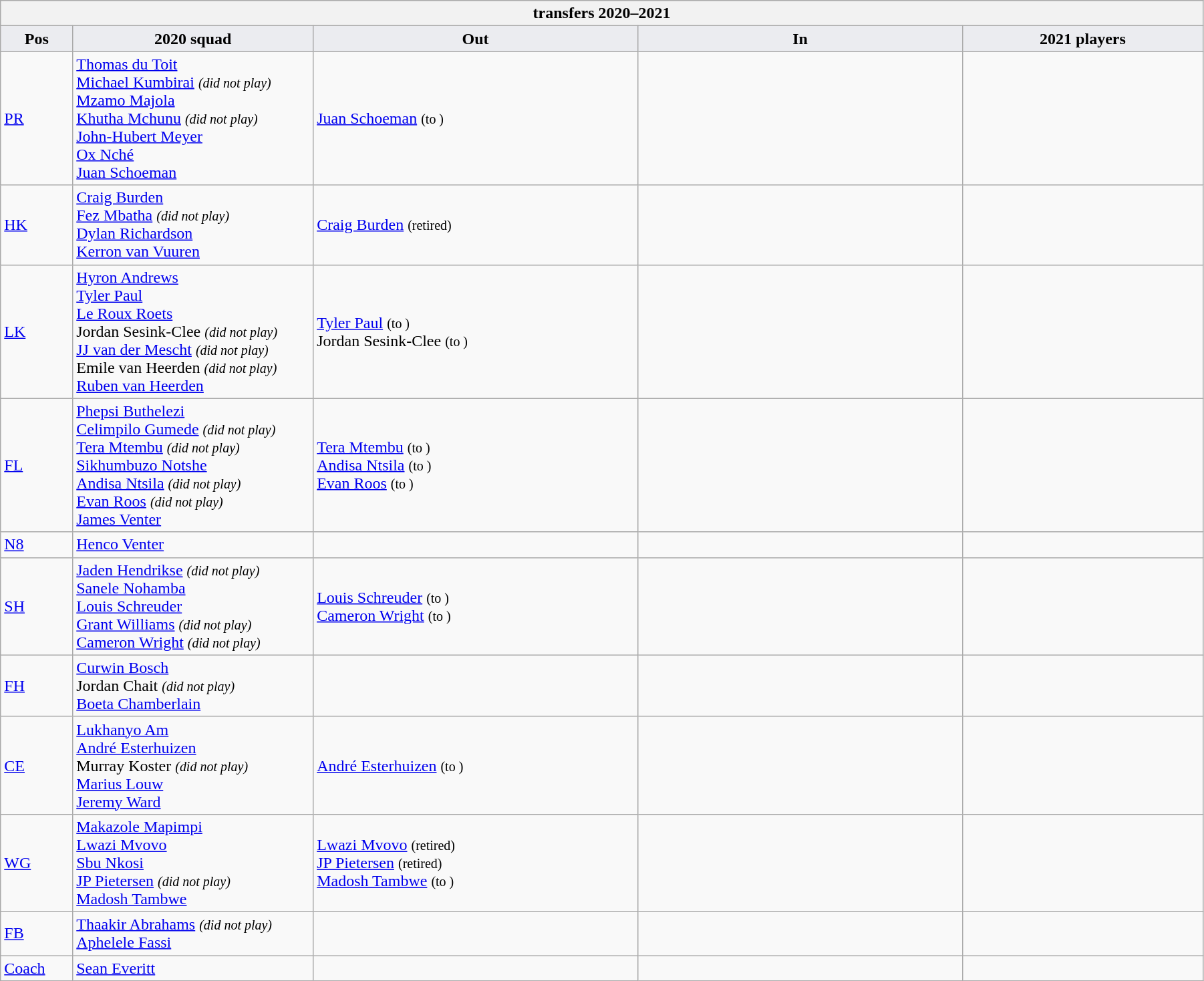<table class="wikitable" style="text-align: left; width:95%">
<tr>
<th colspan="100%"> transfers 2020–2021</th>
</tr>
<tr>
<th style="background:#ebecf0; width:6%;">Pos</th>
<th style="background:#ebecf0; width:20%;">2020 squad</th>
<th style="background:#ebecf0; width:27%;">Out</th>
<th style="background:#ebecf0; width:27%;">In</th>
<th style="background:#ebecf0; width:20%;">2021 players</th>
</tr>
<tr>
<td><a href='#'>PR</a></td>
<td> <a href='#'>Thomas du Toit</a> <br> <a href='#'>Michael Kumbirai</a> <small><em>(did not play)</em></small> <br> <a href='#'>Mzamo Majola</a> <br> <a href='#'>Khutha Mchunu</a> <small><em>(did not play)</em></small> <br> <a href='#'>John-Hubert Meyer</a> <br> <a href='#'>Ox Nché</a> <br> <a href='#'>Juan Schoeman</a></td>
<td>  <a href='#'>Juan Schoeman</a> <small>(to )</small></td>
<td> </td>
<td> </td>
</tr>
<tr>
<td><a href='#'>HK</a></td>
<td> <a href='#'>Craig Burden</a> <br> <a href='#'>Fez Mbatha</a> <small><em>(did not play)</em></small> <br> <a href='#'>Dylan Richardson</a> <br> <a href='#'>Kerron van Vuuren</a></td>
<td>  <a href='#'>Craig Burden</a> <small>(retired)</small></td>
<td> </td>
<td> </td>
</tr>
<tr>
<td><a href='#'>LK</a></td>
<td> <a href='#'>Hyron Andrews</a> <br> <a href='#'>Tyler Paul</a> <br> <a href='#'>Le Roux Roets</a> <br> Jordan Sesink-Clee <small><em>(did not play)</em></small> <br> <a href='#'>JJ van der Mescht</a> <small><em>(did not play)</em></small> <br> Emile van Heerden <small><em>(did not play)</em></small> <br> <a href='#'>Ruben van Heerden</a></td>
<td>  <a href='#'>Tyler Paul</a> <small>(to )</small> <br>  Jordan Sesink-Clee <small>(to )</small></td>
<td> </td>
<td> </td>
</tr>
<tr>
<td><a href='#'>FL</a></td>
<td> <a href='#'>Phepsi Buthelezi</a> <br> <a href='#'>Celimpilo Gumede</a> <small><em>(did not play)</em></small> <br> <a href='#'>Tera Mtembu</a> <small><em>(did not play)</em></small> <br> <a href='#'>Sikhumbuzo Notshe</a> <br> <a href='#'>Andisa Ntsila</a> <small><em>(did not play)</em></small> <br> <a href='#'>Evan Roos</a> <small><em>(did not play)</em></small> <br> <a href='#'>James Venter</a></td>
<td>  <a href='#'>Tera Mtembu</a> <small>(to )</small> <br>  <a href='#'>Andisa Ntsila</a> <small>(to )</small> <br>  <a href='#'>Evan Roos</a> <small>(to )</small></td>
<td> </td>
<td> </td>
</tr>
<tr>
<td><a href='#'>N8</a></td>
<td> <a href='#'>Henco Venter</a></td>
<td></td>
<td> </td>
<td> </td>
</tr>
<tr>
<td><a href='#'>SH</a></td>
<td> <a href='#'>Jaden Hendrikse</a> <small><em>(did not play)</em></small> <br> <a href='#'>Sanele Nohamba</a> <br> <a href='#'>Louis Schreuder</a> <br> <a href='#'>Grant Williams</a> <small><em>(did not play)</em></small> <br> <a href='#'>Cameron Wright</a> <small><em>(did not play)</em></small></td>
<td>  <a href='#'>Louis Schreuder</a> <small>(to )</small> <br>  <a href='#'>Cameron Wright</a> <small>(to )</small></td>
<td> </td>
<td> </td>
</tr>
<tr>
<td><a href='#'>FH</a></td>
<td> <a href='#'>Curwin Bosch</a> <br> Jordan Chait <small><em>(did not play)</em></small> <br> <a href='#'>Boeta Chamberlain</a></td>
<td></td>
<td> </td>
<td> </td>
</tr>
<tr>
<td><a href='#'>CE</a></td>
<td> <a href='#'>Lukhanyo Am</a> <br> <a href='#'>André Esterhuizen</a> <br> Murray Koster <small><em>(did not play)</em></small> <br> <a href='#'>Marius Louw</a> <br> <a href='#'>Jeremy Ward</a></td>
<td>  <a href='#'>André Esterhuizen</a> <small>(to )</small></td>
<td> </td>
<td> </td>
</tr>
<tr>
<td><a href='#'>WG</a></td>
<td> <a href='#'>Makazole Mapimpi</a> <br> <a href='#'>Lwazi Mvovo</a> <br> <a href='#'>Sbu Nkosi</a> <br> <a href='#'>JP Pietersen</a> <small><em>(did not play)</em></small> <br> <a href='#'>Madosh Tambwe</a></td>
<td>  <a href='#'>Lwazi Mvovo</a> <small>(retired)</small> <br>  <a href='#'>JP Pietersen</a> <small>(retired)</small> <br>  <a href='#'>Madosh Tambwe</a> <small>(to )</small></td>
<td> </td>
<td> </td>
</tr>
<tr>
<td><a href='#'>FB</a></td>
<td> <a href='#'>Thaakir Abrahams</a> <small><em>(did not play)</em></small> <br> <a href='#'>Aphelele Fassi</a></td>
<td></td>
<td> </td>
<td> </td>
</tr>
<tr>
<td><a href='#'>Coach</a></td>
<td> <a href='#'>Sean Everitt</a></td>
<td></td>
<td> </td>
<td> </td>
</tr>
</table>
